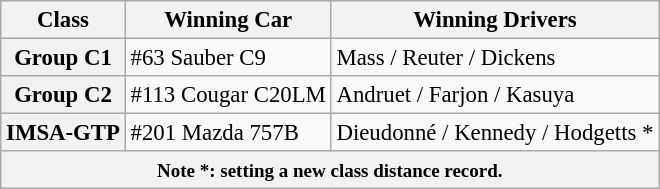<table class="wikitable" style="font-size: 95%">
<tr>
<th>Class</th>
<th>Winning Car</th>
<th>Winning Drivers</th>
</tr>
<tr>
<th>Group C1</th>
<td>#63 Sauber C9</td>
<td>Mass / Reuter / Dickens</td>
</tr>
<tr>
<th>Group C2</th>
<td>#113 Cougar C20LM</td>
<td>Andruet / Farjon / Kasuya</td>
</tr>
<tr>
<th>IMSA-GTP</th>
<td>#201 Mazda 757B</td>
<td>Dieudonné / Kennedy / Hodgetts *</td>
</tr>
<tr>
<th colspan="3"><small><strong>Note *</strong>: setting a new class distance record.</small></th>
</tr>
</table>
